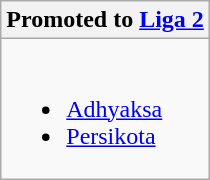<table class="wikitable">
<tr style="vertical-align:top">
<th> Promoted to <a href='#'>Liga 2</a></th>
</tr>
<tr>
<td><br><ul><li><a href='#'>Adhyaksa</a></li><li><a href='#'>Persikota</a></li></ul></td>
</tr>
</table>
